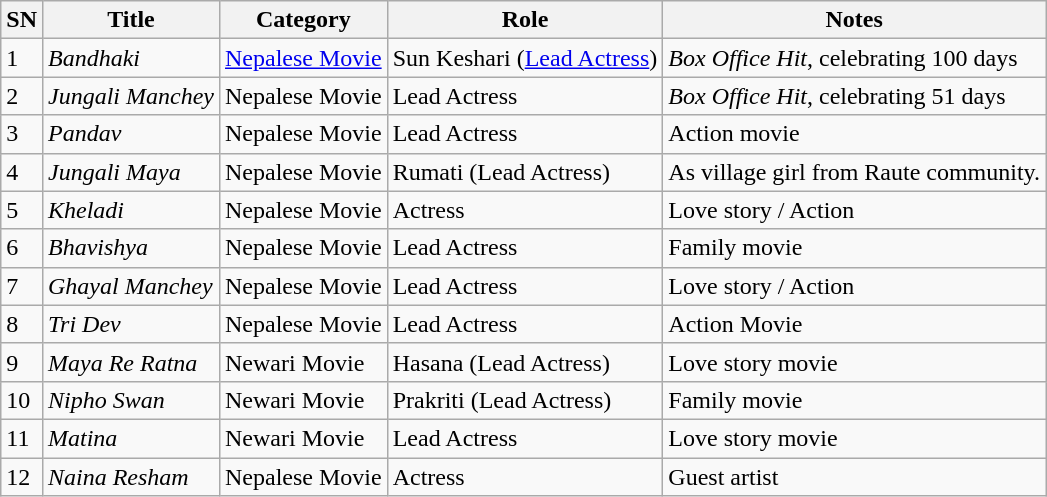<table class="wikitable sortable mw-collapsible">
<tr>
<th>SN</th>
<th>Title</th>
<th>Category</th>
<th>Role</th>
<th>Notes</th>
</tr>
<tr>
<td>1</td>
<td><em>Bandhaki</em><em></em></td>
<td><a href='#'>Nepalese Movie</a></td>
<td>Sun Keshari (<a href='#'>Lead Actress</a>)</td>
<td><em>Box Office Hit</em>, celebrating 100 days</td>
</tr>
<tr>
<td>2</td>
<td><em>Jungali Manchey</em></td>
<td>Nepalese Movie</td>
<td>Lead Actress</td>
<td><em>Box Office Hit</em>, celebrating 51 days</td>
</tr>
<tr>
<td>3</td>
<td><em>Pandav</em></td>
<td>Nepalese Movie</td>
<td>Lead Actress</td>
<td>Action movie</td>
</tr>
<tr>
<td>4</td>
<td><em>Jungali Maya</em><em></em></td>
<td>Nepalese Movie</td>
<td>Rumati (Lead Actress)</td>
<td>As village girl from Raute community.</td>
</tr>
<tr>
<td>5</td>
<td><em>Kheladi</em></td>
<td>Nepalese Movie</td>
<td>Actress</td>
<td>Love story / Action</td>
</tr>
<tr>
<td>6</td>
<td><em>Bhavishya</em></td>
<td>Nepalese Movie</td>
<td>Lead Actress</td>
<td>Family movie</td>
</tr>
<tr>
<td>7</td>
<td><em>Ghayal Manchey</em></td>
<td>Nepalese Movie</td>
<td>Lead Actress</td>
<td>Love story / Action</td>
</tr>
<tr>
<td>8</td>
<td><em>Tri Dev</em></td>
<td>Nepalese Movie</td>
<td>Lead Actress</td>
<td>Action Movie</td>
</tr>
<tr>
<td>9</td>
<td><em>Maya Re Ratna</em></td>
<td>Newari Movie</td>
<td>Hasana (Lead Actress)</td>
<td>Love story movie</td>
</tr>
<tr>
<td>10</td>
<td><em>Nipho Swan</em></td>
<td>Newari Movie</td>
<td>Prakriti (Lead Actress)</td>
<td>Family movie</td>
</tr>
<tr>
<td>11</td>
<td><em>Matina</em></td>
<td>Newari Movie</td>
<td>Lead Actress</td>
<td>Love story movie</td>
</tr>
<tr>
<td>12</td>
<td><em>Naina Resham</em></td>
<td>Nepalese Movie</td>
<td>Actress</td>
<td>Guest artist</td>
</tr>
</table>
